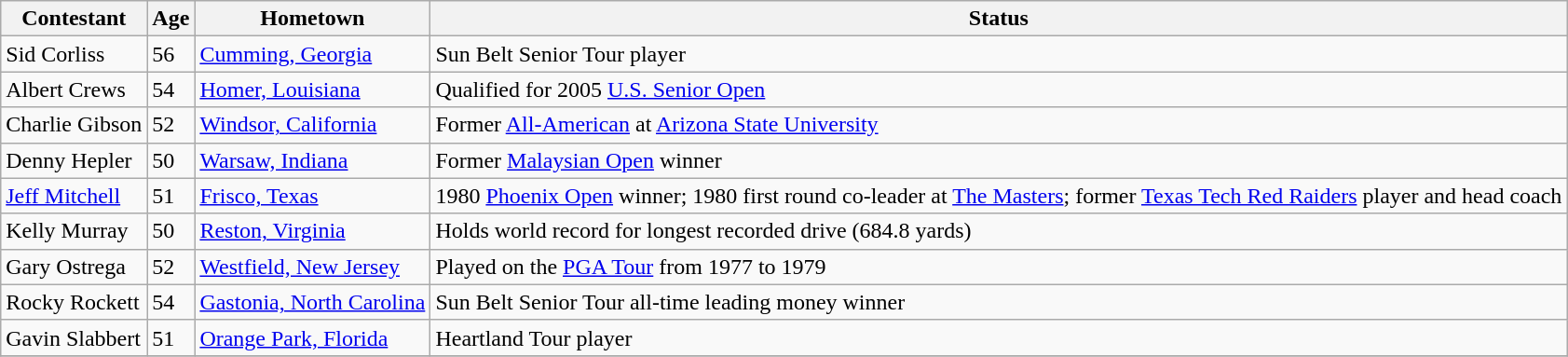<table class="wikitable">
<tr>
<th>Contestant</th>
<th>Age</th>
<th>Hometown</th>
<th>Status</th>
</tr>
<tr>
<td>Sid Corliss</td>
<td>56</td>
<td><a href='#'>Cumming, Georgia</a></td>
<td>Sun Belt Senior Tour player</td>
</tr>
<tr>
<td>Albert Crews</td>
<td>54</td>
<td><a href='#'>Homer, Louisiana</a></td>
<td>Qualified for 2005 <a href='#'>U.S. Senior Open</a></td>
</tr>
<tr>
<td>Charlie Gibson</td>
<td>52</td>
<td><a href='#'>Windsor, California</a></td>
<td>Former <a href='#'>All-American</a> at <a href='#'>Arizona State University</a></td>
</tr>
<tr>
<td>Denny Hepler</td>
<td>50</td>
<td><a href='#'>Warsaw, Indiana</a></td>
<td>Former <a href='#'>Malaysian Open</a> winner</td>
</tr>
<tr>
<td><a href='#'>Jeff Mitchell</a></td>
<td>51</td>
<td><a href='#'>Frisco, Texas</a></td>
<td>1980 <a href='#'>Phoenix Open</a> winner; 1980 first round co-leader at <a href='#'>The Masters</a>; former <a href='#'>Texas Tech Red Raiders</a> player and head coach</td>
</tr>
<tr>
<td>Kelly Murray</td>
<td>50</td>
<td><a href='#'>Reston, Virginia</a></td>
<td>Holds world record for longest recorded drive (684.8 yards)</td>
</tr>
<tr>
<td>Gary Ostrega</td>
<td>52</td>
<td><a href='#'>Westfield, New Jersey</a></td>
<td>Played on the <a href='#'>PGA Tour</a> from 1977 to 1979</td>
</tr>
<tr>
<td>Rocky Rockett</td>
<td>54</td>
<td><a href='#'>Gastonia, North Carolina</a></td>
<td>Sun Belt Senior Tour all-time leading money winner</td>
</tr>
<tr>
<td>Gavin Slabbert</td>
<td>51</td>
<td><a href='#'>Orange Park, Florida</a></td>
<td>Heartland Tour player</td>
</tr>
<tr>
</tr>
</table>
